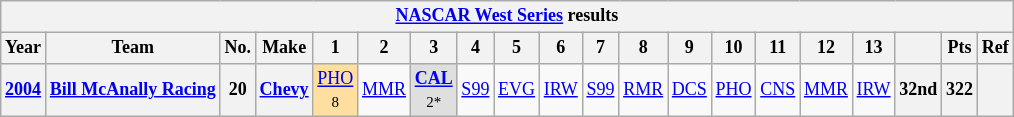<table class="wikitable" style="text-align:center; font-size:75%">
<tr>
<th colspan=23><a href='#'>NASCAR West Series</a> results</th>
</tr>
<tr>
<th>Year</th>
<th>Team</th>
<th>No.</th>
<th>Make</th>
<th>1</th>
<th>2</th>
<th>3</th>
<th>4</th>
<th>5</th>
<th>6</th>
<th>7</th>
<th>8</th>
<th>9</th>
<th>10</th>
<th>11</th>
<th>12</th>
<th>13</th>
<th></th>
<th>Pts</th>
<th>Ref</th>
</tr>
<tr>
<th><a href='#'>2004</a></th>
<th><a href='#'>Bill McAnally Racing</a></th>
<th>20</th>
<th><a href='#'>Chevy</a></th>
<td style="background:#FFDF9F;"><a href='#'>PHO</a><br><small>8</small></td>
<td><a href='#'>MMR</a></td>
<td style="background:#DFDFDF;"><strong><a href='#'>CAL</a></strong><br><small>2*</small></td>
<td><a href='#'>S99</a></td>
<td><a href='#'>EVG</a></td>
<td><a href='#'>IRW</a></td>
<td><a href='#'>S99</a></td>
<td><a href='#'>RMR</a></td>
<td><a href='#'>DCS</a></td>
<td><a href='#'>PHO</a></td>
<td><a href='#'>CNS</a></td>
<td><a href='#'>MMR</a></td>
<td><a href='#'>IRW</a></td>
<th>32nd</th>
<th>322</th>
<th></th>
</tr>
</table>
